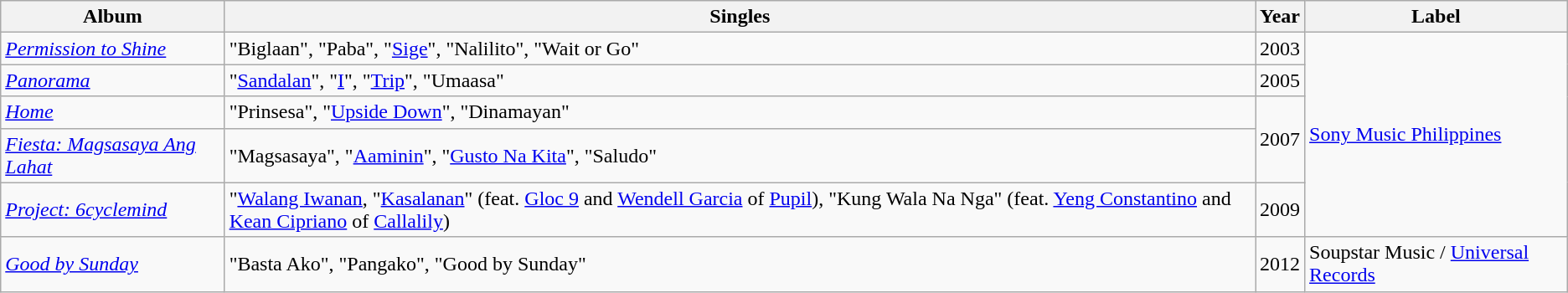<table class="wikitable">
<tr>
<th>Album</th>
<th>Singles</th>
<th>Year</th>
<th>Label</th>
</tr>
<tr>
<td><em><a href='#'>Permission to Shine</a></em></td>
<td>"Biglaan", "Paba", "<a href='#'>Sige</a>", "Nalilito", "Wait or Go"</td>
<td>2003</td>
<td rowspan="5"><a href='#'>Sony Music Philippines</a></td>
</tr>
<tr>
<td><em><a href='#'>Panorama</a></em></td>
<td>"<a href='#'>Sandalan</a>", "<a href='#'>I</a>", "<a href='#'>Trip</a>", "Umaasa"</td>
<td>2005</td>
</tr>
<tr>
<td><em><a href='#'>Home</a></em></td>
<td>"Prinsesa", "<a href='#'>Upside Down</a>", "Dinamayan"</td>
<td rowspan="2">2007</td>
</tr>
<tr>
<td><em><a href='#'>Fiesta: Magsasaya Ang Lahat</a></em></td>
<td>"Magsasaya", "<a href='#'>Aaminin</a>", "<a href='#'>Gusto Na Kita</a>", "Saludo"</td>
</tr>
<tr>
<td><em><a href='#'>Project: 6cyclemind</a></em></td>
<td>"<a href='#'>Walang Iwanan</a>, "<a href='#'>Kasalanan</a>" (feat. <a href='#'>Gloc 9</a> and <a href='#'>Wendell Garcia</a> of <a href='#'>Pupil</a>), "Kung Wala Na Nga" (feat. <a href='#'>Yeng Constantino</a> and <a href='#'>Kean Cipriano</a> of <a href='#'>Callalily</a>)</td>
<td>2009</td>
</tr>
<tr>
<td><em><a href='#'>Good by Sunday</a></em></td>
<td>"Basta Ako", "Pangako", "Good by Sunday"</td>
<td>2012</td>
<td>Soupstar Music / <a href='#'>Universal Records</a></td>
</tr>
</table>
